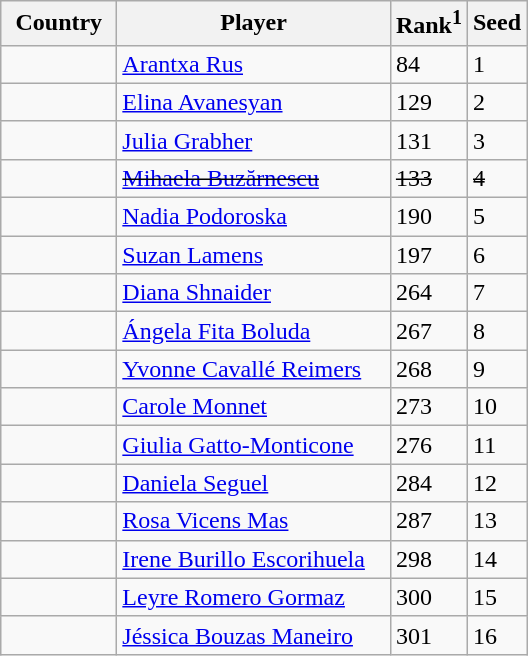<table class="sortable wikitable">
<tr>
<th width="70">Country</th>
<th width="175">Player</th>
<th>Rank<sup>1</sup></th>
<th>Seed</th>
</tr>
<tr>
<td></td>
<td><a href='#'>Arantxa Rus</a></td>
<td>84</td>
<td>1</td>
</tr>
<tr>
<td></td>
<td><a href='#'>Elina Avanesyan</a></td>
<td>129</td>
<td>2</td>
</tr>
<tr>
<td></td>
<td><a href='#'>Julia Grabher</a></td>
<td>131</td>
<td>3</td>
</tr>
<tr>
<td><s></s></td>
<td><s><a href='#'>Mihaela Buzărnescu</a></s></td>
<td><s>133</s></td>
<td><s>4</s></td>
</tr>
<tr>
<td></td>
<td><a href='#'>Nadia Podoroska</a></td>
<td>190</td>
<td>5</td>
</tr>
<tr>
<td></td>
<td><a href='#'>Suzan Lamens</a></td>
<td>197</td>
<td>6</td>
</tr>
<tr>
<td></td>
<td><a href='#'>Diana Shnaider</a></td>
<td>264</td>
<td>7</td>
</tr>
<tr>
<td></td>
<td><a href='#'>Ángela Fita Boluda</a></td>
<td>267</td>
<td>8</td>
</tr>
<tr>
<td></td>
<td><a href='#'>Yvonne Cavallé Reimers</a></td>
<td>268</td>
<td>9</td>
</tr>
<tr>
<td></td>
<td><a href='#'>Carole Monnet</a></td>
<td>273</td>
<td>10</td>
</tr>
<tr>
<td></td>
<td><a href='#'>Giulia Gatto-Monticone</a></td>
<td>276</td>
<td>11</td>
</tr>
<tr>
<td></td>
<td><a href='#'>Daniela Seguel</a></td>
<td>284</td>
<td>12</td>
</tr>
<tr>
<td></td>
<td><a href='#'>Rosa Vicens Mas</a></td>
<td>287</td>
<td>13</td>
</tr>
<tr>
<td></td>
<td><a href='#'>Irene Burillo Escorihuela</a></td>
<td>298</td>
<td>14</td>
</tr>
<tr>
<td></td>
<td><a href='#'>Leyre Romero Gormaz</a></td>
<td>300</td>
<td>15</td>
</tr>
<tr>
<td></td>
<td><a href='#'>Jéssica Bouzas Maneiro</a></td>
<td>301</td>
<td>16</td>
</tr>
</table>
